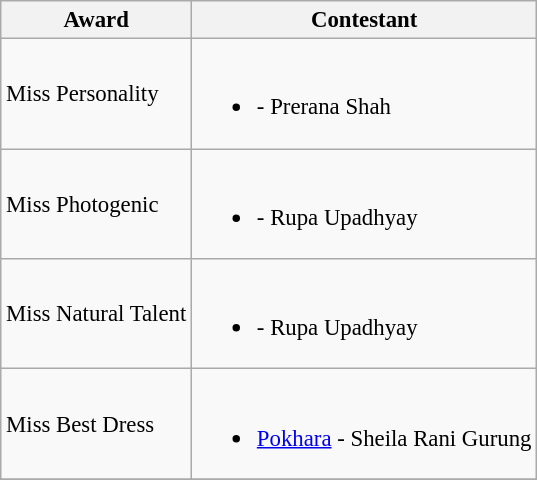<table class="wikitable sortable unsortable" style="font-size: 95%">
<tr>
<th>Award</th>
<th>Contestant</th>
</tr>
<tr>
<td>Miss Personality</td>
<td><br><ul><li> - Prerana Shah</li></ul></td>
</tr>
<tr>
<td>Miss Photogenic</td>
<td><br><ul><li> - Rupa Upadhyay</li></ul></td>
</tr>
<tr>
<td>Miss Natural Talent</td>
<td><br><ul><li> - Rupa Upadhyay</li></ul></td>
</tr>
<tr>
<td>Miss Best Dress</td>
<td><br><ul><li> <a href='#'>Pokhara</a> - Sheila Rani Gurung</li></ul></td>
</tr>
<tr>
</tr>
</table>
